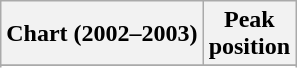<table class="wikitable sortable">
<tr>
<th align="left">Chart (2002–2003)</th>
<th align="center">Peak<br>position</th>
</tr>
<tr>
</tr>
<tr>
</tr>
</table>
